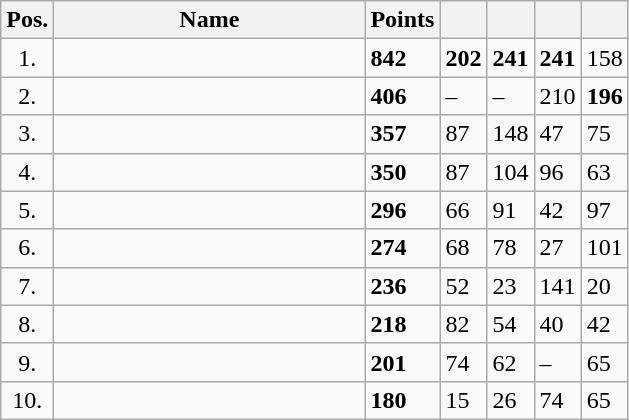<table class="wikitable">
<tr>
<th width=10px>Pos.</th>
<th width=200px>Name</th>
<th width=20px>Points</th>
<th width=20px></th>
<th width=20px></th>
<th width=20px></th>
<th width=20px></th>
</tr>
<tr>
<td align=center>1.</td>
<td></td>
<td><strong>842</strong></td>
<td><strong>202</strong></td>
<td><strong>241</strong></td>
<td><strong>241</strong></td>
<td>158</td>
</tr>
<tr>
<td align=center>2.</td>
<td></td>
<td><strong>406</strong></td>
<td>–</td>
<td>–</td>
<td>210</td>
<td><strong>196</strong></td>
</tr>
<tr>
<td align=center>3.</td>
<td></td>
<td><strong>357</strong></td>
<td>87</td>
<td>148</td>
<td>47</td>
<td>75</td>
</tr>
<tr>
<td align=center>4.</td>
<td></td>
<td><strong>350</strong></td>
<td>87</td>
<td>104</td>
<td>96</td>
<td>63</td>
</tr>
<tr>
<td align=center>5.</td>
<td></td>
<td><strong>296</strong></td>
<td>66</td>
<td>91</td>
<td>42</td>
<td>97</td>
</tr>
<tr>
<td align=center>6.</td>
<td></td>
<td><strong>274</strong></td>
<td>68</td>
<td>78</td>
<td>27</td>
<td>101</td>
</tr>
<tr>
<td align=center>7.</td>
<td></td>
<td><strong>236</strong></td>
<td>52</td>
<td>23</td>
<td>141</td>
<td>20</td>
</tr>
<tr>
<td align=center>8.</td>
<td></td>
<td><strong>218</strong></td>
<td>82</td>
<td>54</td>
<td>40</td>
<td>42</td>
</tr>
<tr>
<td align=center>9.</td>
<td></td>
<td><strong>201</strong></td>
<td>74</td>
<td>62</td>
<td>–</td>
<td>65</td>
</tr>
<tr>
<td align=center>10.</td>
<td></td>
<td><strong>180</strong></td>
<td>15</td>
<td>26</td>
<td>74</td>
<td>65</td>
</tr>
</table>
